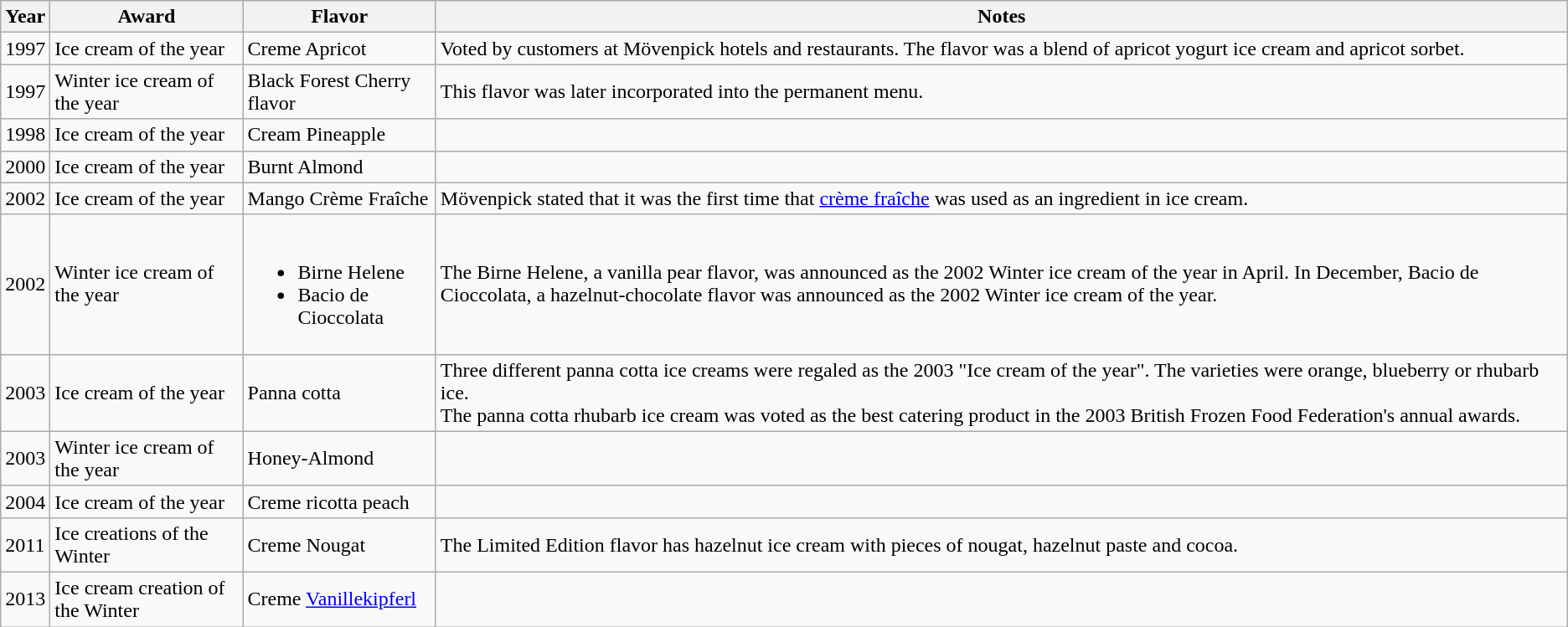<table class="wikitable">
<tr>
<th>Year</th>
<th>Award</th>
<th>Flavor</th>
<th>Notes</th>
</tr>
<tr>
<td>1997</td>
<td>Ice cream of the year</td>
<td>Creme Apricot</td>
<td>Voted by customers at Mövenpick hotels and restaurants. The flavor was a blend of apricot yogurt ice cream and apricot sorbet.</td>
</tr>
<tr>
<td>1997</td>
<td>Winter ice cream of the year</td>
<td>Black Forest Cherry flavor</td>
<td>This flavor was later incorporated into the permanent menu.</td>
</tr>
<tr>
<td>1998</td>
<td>Ice cream of the year</td>
<td>Cream Pineapple</td>
<td></td>
</tr>
<tr>
<td>2000</td>
<td>Ice cream of the year</td>
<td>Burnt Almond</td>
<td></td>
</tr>
<tr>
<td>2002</td>
<td>Ice cream of the year</td>
<td>Mango Crème Fraîche</td>
<td>Mövenpick stated that it was the first time that <a href='#'>crème fraîche</a> was used as an ingredient in ice cream.</td>
</tr>
<tr>
<td>2002</td>
<td>Winter ice cream of the year</td>
<td><br><ul><li>Birne Helene</li><li>Bacio de Cioccolata</li></ul></td>
<td>The Birne Helene, a vanilla pear flavor, was announced as the 2002 Winter ice cream of the year in April. In December, Bacio de Cioccolata, a hazelnut-chocolate flavor was announced as the 2002 Winter ice cream of the year.</td>
</tr>
<tr>
<td>2003</td>
<td>Ice cream of the year</td>
<td>Panna cotta</td>
<td>Three different panna cotta ice creams were regaled as the 2003 "Ice cream of the year". The varieties were orange, blueberry or rhubarb ice.<br>The panna cotta rhubarb ice cream was voted as the best catering product in the 2003 British Frozen Food Federation's annual awards.</td>
</tr>
<tr>
<td>2003</td>
<td>Winter ice cream of the year</td>
<td>Honey-Almond</td>
<td></td>
</tr>
<tr>
<td>2004</td>
<td>Ice cream of the year</td>
<td>Creme ricotta peach</td>
<td></td>
</tr>
<tr>
<td>2011</td>
<td>Ice creations of the Winter</td>
<td>Creme Nougat</td>
<td>The Limited Edition flavor has hazelnut ice cream with pieces of nougat, hazelnut paste and cocoa.</td>
</tr>
<tr>
<td>2013</td>
<td>Ice cream creation of the Winter</td>
<td>Creme <a href='#'>Vanillekipferl</a></td>
<td></td>
</tr>
</table>
